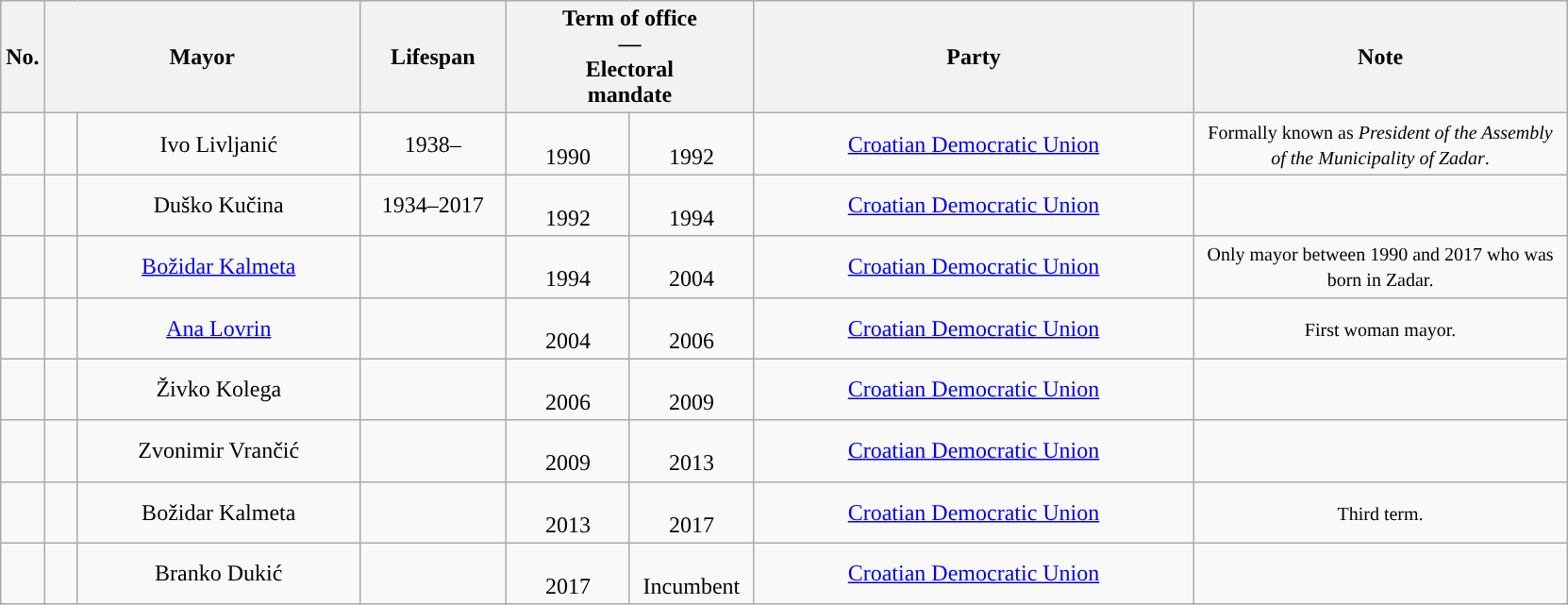<table class="wikitable" style="text-align:center;">
<tr>
<th>No.</th>
<th colspan=2>Mayor</th>
<th>Lifespan</th>
<th colspan="2">Term of office<br>—<br>Electoral<br>mandate</th>
<th>Party</th>
<th>Note</th>
</tr>
<tr>
<td style="background: "></td>
<td style="width:1em;"></td>
<td style="width:12em;">Ivo Livljanić</td>
<td style="width:6em;">1938–</td>
<td style="width:5em;"><small></small><br>1990</td>
<td style="width:5em;"><small></small><br>1992</td>
<td style="width:19em;"><a href='#'>Croatian Democratic Union</a></td>
<td style="width:16em;"><small>Formally known as <em>President of the Assembly of the Municipality of Zadar</em>.</small></td>
</tr>
<tr>
<td style="background: "></td>
<td style="width:1em;"></td>
<td style="width:12em;">Duško Kučina</td>
<td style="width:6em;">1934–2017</td>
<td style="width:5em;"><small></small><br>1992</td>
<td style="width:5em;"><small></small><br>1994</td>
<td style="width:19em;"><a href='#'>Croatian Democratic Union</a></td>
<td style="width:16em;"><small></small></td>
</tr>
<tr>
<td style="background: "></td>
<td style="width:1em;"></td>
<td style="width:12em;"><a href='#'>Božidar Kalmeta</a></td>
<td style="width:6em;"></td>
<td style="width:5em;"><small></small><br>1994</td>
<td style="width:5em;"><small></small><br>2004</td>
<td style="width:19em;"><a href='#'>Croatian Democratic Union</a></td>
<td style="width:16em;"><small>Only mayor between 1990 and 2017 who was born in Zadar.</small></td>
</tr>
<tr>
<td style="background: "></td>
<td style="width:1em;"></td>
<td style="width:12em;"><a href='#'>Ana Lovrin</a></td>
<td style="width:6em;"></td>
<td style="width:5em;"><small></small><br>2004</td>
<td style="width:5em;"><small></small><br>2006</td>
<td style="width:19em;"><a href='#'>Croatian Democratic Union</a></td>
<td style="width:16em;"><small>First woman mayor.</small></td>
</tr>
<tr>
<td style="background: "></td>
<td style="width:1em;"></td>
<td style="width:12em;">Živko Kolega</td>
<td style="width:6em;"></td>
<td style="width:5em;"><small></small><br>2006</td>
<td style="width:5em;"><small></small><br>2009</td>
<td style="width:19em;"><a href='#'>Croatian Democratic Union</a></td>
<td style="width:16em;"><small></small></td>
</tr>
<tr>
<td style="background: "></td>
<td style="width:1em;"></td>
<td style="width:12em;">Zvonimir Vrančić</td>
<td style="width:6em;"></td>
<td style="width:5em;"><small></small><br>2009</td>
<td style="width:5em;"><small></small><br>2013</td>
<td style="width:19em;"><a href='#'>Croatian Democratic Union</a></td>
<td style="width:16em;"><small></small></td>
</tr>
<tr>
<td style="background: "></td>
<td style="width:1em;"></td>
<td style="width:12em;">Božidar Kalmeta</td>
<td style="width:6em;"></td>
<td style="width:5em;"><small></small><br>2013</td>
<td style="width:5em;"><small></small><br>2017</td>
<td style="width:19em;"><a href='#'>Croatian Democratic Union</a></td>
<td style="width:16em;"><small>Third term.</small></td>
</tr>
<tr>
<td style="background: "></td>
<td style="width:1em;"></td>
<td style="width:12em;">Branko Dukić</td>
<td style="width:6em;"></td>
<td style="width:5em;"><small></small><br>2017</td>
<td style="width:5em;"><small></small><br>Incumbent</td>
<td style="width:19em;"><a href='#'>Croatian Democratic Union</a></td>
<td style="width:16em;"><small></small></td>
</tr>
</table>
